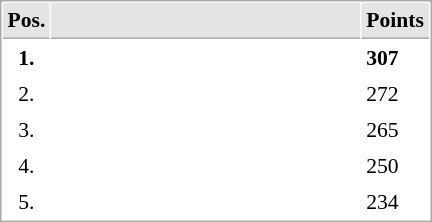<table cellspacing="1" cellpadding="3" style="border:1px solid #AAAAAA;font-size:90%">
<tr bgcolor="#E4E4E4">
<th style="border-bottom:1px solid #AAAAAA" width=10>Pos.</th>
<th style="border-bottom:1px solid #AAAAAA" width=200></th>
<th style="border-bottom:1px solid #AAAAAA" width=20>Points</th>
</tr>
<tr>
<td align="center"><strong>1.</strong></td>
<td><strong></strong></td>
<td><strong>307</strong></td>
</tr>
<tr>
<td align="center">2.</td>
<td></td>
<td>272</td>
</tr>
<tr>
<td align="center">3.</td>
<td></td>
<td>265</td>
</tr>
<tr>
<td align="center">4.</td>
<td></td>
<td>250</td>
</tr>
<tr>
<td align="center">5.</td>
<td></td>
<td>234</td>
</tr>
</table>
